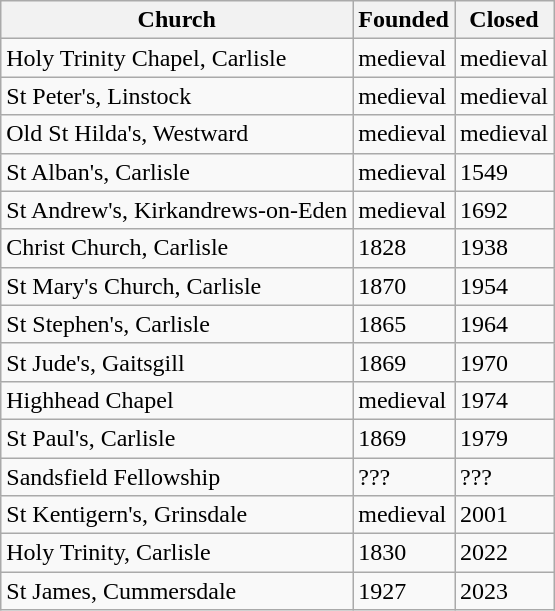<table class="wikitable">
<tr>
<th>Church</th>
<th>Founded</th>
<th>Closed</th>
</tr>
<tr>
<td>Holy Trinity Chapel, Carlisle</td>
<td>medieval</td>
<td>medieval</td>
</tr>
<tr>
<td>St Peter's, Linstock</td>
<td>medieval</td>
<td>medieval</td>
</tr>
<tr>
<td>Old St Hilda's, Westward</td>
<td>medieval</td>
<td>medieval</td>
</tr>
<tr>
<td>St Alban's, Carlisle</td>
<td>medieval</td>
<td>1549</td>
</tr>
<tr>
<td>St Andrew's, Kirkandrews-on-Eden</td>
<td>medieval</td>
<td>1692</td>
</tr>
<tr>
<td>Christ Church, Carlisle</td>
<td>1828</td>
<td>1938</td>
</tr>
<tr>
<td>St Mary's Church, Carlisle</td>
<td>1870</td>
<td>1954</td>
</tr>
<tr>
<td>St Stephen's, Carlisle</td>
<td>1865</td>
<td>1964</td>
</tr>
<tr>
<td>St Jude's, Gaitsgill</td>
<td>1869</td>
<td>1970</td>
</tr>
<tr>
<td>Highhead Chapel</td>
<td>medieval</td>
<td>1974</td>
</tr>
<tr>
<td>St Paul's, Carlisle</td>
<td>1869</td>
<td>1979</td>
</tr>
<tr>
<td>Sandsfield Fellowship</td>
<td>???</td>
<td>???</td>
</tr>
<tr>
<td>St Kentigern's, Grinsdale</td>
<td>medieval</td>
<td>2001</td>
</tr>
<tr>
<td>Holy Trinity, Carlisle</td>
<td>1830</td>
<td>2022</td>
</tr>
<tr>
<td>St James, Cummersdale</td>
<td>1927</td>
<td>2023</td>
</tr>
</table>
